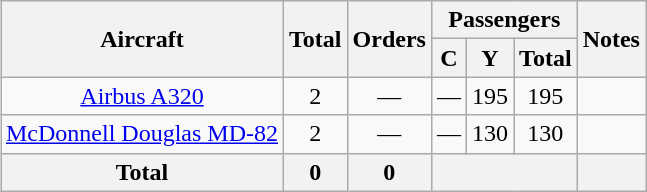<table class="wikitable" style="margin:1em auto; border-collapse:collapse; text-align:center">
<tr>
<th rowspan="2">Aircraft</th>
<th rowspan="2">Total</th>
<th rowspan="2">Orders</th>
<th colspan="3">Passengers</th>
<th rowspan="2">Notes</th>
</tr>
<tr>
<th><abbr>C</abbr></th>
<th><abbr>Y</abbr></th>
<th>Total</th>
</tr>
<tr>
<td><a href='#'>Airbus A320</a></td>
<td>2</td>
<td>—</td>
<td>—</td>
<td>195</td>
<td>195</td>
<td></td>
</tr>
<tr>
<td><a href='#'>McDonnell Douglas MD-82</a></td>
<td>2</td>
<td>—</td>
<td>—</td>
<td>130</td>
<td>130</td>
<td></td>
</tr>
<tr>
<th>Total</th>
<th>0</th>
<th>0</th>
<th colspan="3"></th>
<th></th>
</tr>
</table>
